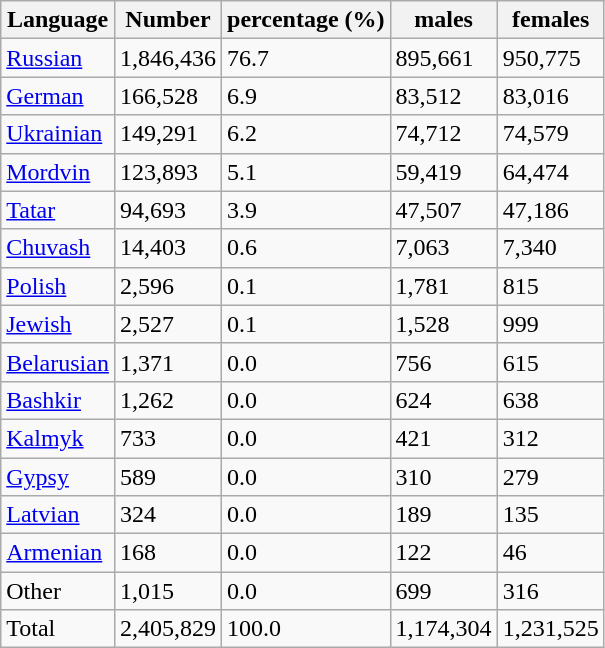<table align="center" class="wikitable plainlinks TablePager">
<tr>
<th>Language</th>
<th>Number</th>
<th>percentage (%)</th>
<th>males</th>
<th>females</th>
</tr>
<tr ---->
<td><a href='#'>Russian</a></td>
<td>1,846,436</td>
<td>76.7</td>
<td>895,661</td>
<td>950,775</td>
</tr>
<tr ---->
<td><a href='#'>German</a></td>
<td>166,528</td>
<td>6.9</td>
<td>83,512</td>
<td>83,016</td>
</tr>
<tr ---->
<td><a href='#'>Ukrainian</a></td>
<td>149,291</td>
<td>6.2</td>
<td>74,712</td>
<td>74,579</td>
</tr>
<tr ---->
<td><a href='#'>Mordvin</a></td>
<td>123,893</td>
<td>5.1</td>
<td>59,419</td>
<td>64,474</td>
</tr>
<tr ---->
<td><a href='#'>Tatar</a></td>
<td>94,693</td>
<td>3.9</td>
<td>47,507</td>
<td>47,186</td>
</tr>
<tr ---->
<td><a href='#'>Chuvash</a></td>
<td>14,403</td>
<td>0.6</td>
<td>7,063</td>
<td>7,340</td>
</tr>
<tr ---->
<td><a href='#'>Polish</a></td>
<td>2,596</td>
<td>0.1</td>
<td>1,781</td>
<td>815</td>
</tr>
<tr ---->
<td><a href='#'>Jewish</a></td>
<td>2,527</td>
<td>0.1</td>
<td>1,528</td>
<td>999</td>
</tr>
<tr ---->
<td><a href='#'>Belarusian</a></td>
<td>1,371</td>
<td>0.0</td>
<td>756</td>
<td>615</td>
</tr>
<tr ---->
<td><a href='#'>Bashkir</a></td>
<td>1,262</td>
<td>0.0</td>
<td>624</td>
<td>638</td>
</tr>
<tr ---->
<td><a href='#'>Kalmyk</a></td>
<td>733</td>
<td>0.0</td>
<td>421</td>
<td>312</td>
</tr>
<tr ---->
<td><a href='#'>Gypsy</a></td>
<td>589</td>
<td>0.0</td>
<td>310</td>
<td>279</td>
</tr>
<tr ---->
<td><a href='#'>Latvian</a></td>
<td>324</td>
<td>0.0</td>
<td>189</td>
<td>135</td>
</tr>
<tr ---->
<td><a href='#'>Armenian</a></td>
<td>168</td>
<td>0.0</td>
<td>122</td>
<td>46</td>
</tr>
<tr ---->
<td>Other</td>
<td>1,015</td>
<td>0.0</td>
<td>699</td>
<td>316</td>
</tr>
<tr ---->
<td>Total</td>
<td>2,405,829</td>
<td>100.0</td>
<td>1,174,304</td>
<td>1,231,525</td>
</tr>
</table>
